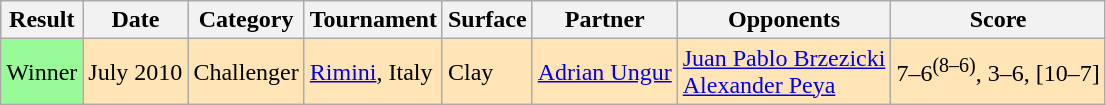<table class=wikitable>
<tr>
<th>Result</th>
<th>Date</th>
<th>Category</th>
<th>Tournament</th>
<th>Surface</th>
<th>Partner</th>
<th>Opponents</th>
<th>Score</th>
</tr>
<tr bgcolor=moccasin>
<td style="background:#98FB98">Winner</td>
<td>July 2010</td>
<td>Challenger</td>
<td><a href='#'>Rimini</a>, Italy</td>
<td>Clay</td>
<td> <a href='#'>Adrian Ungur</a></td>
<td> <a href='#'>Juan Pablo Brzezicki</a><br> <a href='#'>Alexander Peya</a></td>
<td>7–6<sup>(8–6)</sup>, 3–6, [10–7]</td>
</tr>
</table>
